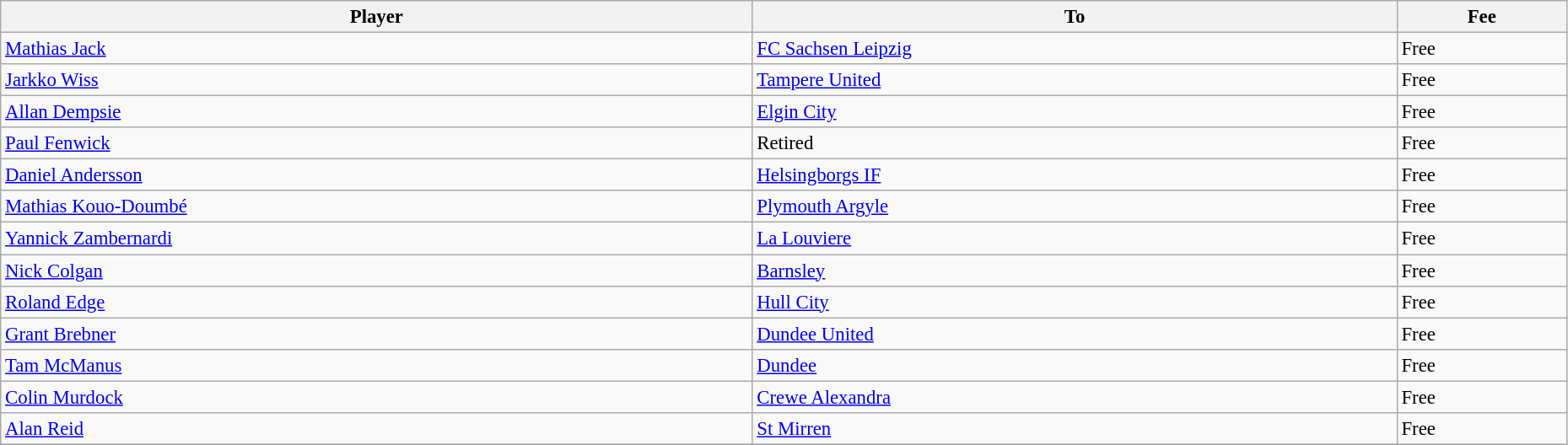<table class="wikitable" style="text-align:center; font-size:95%;width:98%; text-align:left">
<tr>
<th><strong>Player</strong></th>
<th><strong>To</strong></th>
<th><strong>Fee</strong></th>
</tr>
<tr --->
<td> <a href='#'>Mathias Jack</a></td>
<td><a href='#'>FC Sachsen Leipzig</a></td>
<td>Free</td>
</tr>
<tr>
<td> <a href='#'>Jarkko Wiss</a></td>
<td><a href='#'>Tampere United</a></td>
<td>Free</td>
</tr>
<tr>
<td> <a href='#'>Allan Dempsie</a></td>
<td><a href='#'>Elgin City</a></td>
<td>Free</td>
</tr>
<tr>
<td> <a href='#'>Paul Fenwick</a></td>
<td>Retired</td>
<td>Free</td>
</tr>
<tr>
<td> <a href='#'>Daniel Andersson</a></td>
<td><a href='#'>Helsingborgs IF</a></td>
<td>Free</td>
</tr>
<tr>
<td> <a href='#'>Mathias Kouo-Doumbé</a></td>
<td><a href='#'>Plymouth Argyle</a></td>
<td>Free</td>
</tr>
<tr>
<td> <a href='#'>Yannick Zambernardi</a></td>
<td><a href='#'>La Louviere</a></td>
<td>Free</td>
</tr>
<tr>
<td> <a href='#'>Nick Colgan</a></td>
<td><a href='#'>Barnsley</a></td>
<td>Free</td>
</tr>
<tr>
<td> <a href='#'>Roland Edge</a></td>
<td><a href='#'>Hull City</a></td>
<td>Free</td>
</tr>
<tr>
<td> <a href='#'>Grant Brebner</a></td>
<td><a href='#'>Dundee United</a></td>
<td>Free</td>
</tr>
<tr>
<td> <a href='#'>Tam McManus</a></td>
<td><a href='#'>Dundee</a></td>
<td>Free</td>
</tr>
<tr>
<td> <a href='#'>Colin Murdock</a></td>
<td><a href='#'>Crewe Alexandra</a></td>
<td>Free</td>
</tr>
<tr>
<td> <a href='#'>Alan Reid</a></td>
<td><a href='#'>St Mirren</a></td>
<td>Free</td>
</tr>
<tr>
</tr>
</table>
